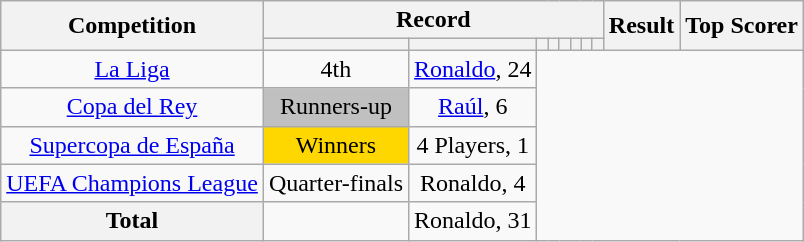<table class="wikitable" style="text-align: center">
<tr>
<th rowspan=2>Competition</th>
<th colspan=8>Record</th>
<th rowspan=2>Result</th>
<th rowspan=2>Top Scorer</th>
</tr>
<tr>
<th></th>
<th></th>
<th></th>
<th></th>
<th></th>
<th></th>
<th></th>
<th></th>
</tr>
<tr>
<td><a href='#'>La Liga</a><br></td>
<td>4th</td>
<td> <a href='#'>Ronaldo</a>, 24</td>
</tr>
<tr>
<td><a href='#'>Copa del Rey</a><br></td>
<td style="background:silver;">Runners-up</td>
<td> <a href='#'>Raúl</a>, 6</td>
</tr>
<tr>
<td><a href='#'>Supercopa de España</a><br></td>
<td style="background:gold;">Winners</td>
<td>4 Players, 1</td>
</tr>
<tr>
<td><a href='#'>UEFA Champions League</a><br></td>
<td>Quarter-finals</td>
<td> Ronaldo, 4</td>
</tr>
<tr>
<th>Total<br></th>
<td></td>
<td> Ronaldo, 31</td>
</tr>
</table>
